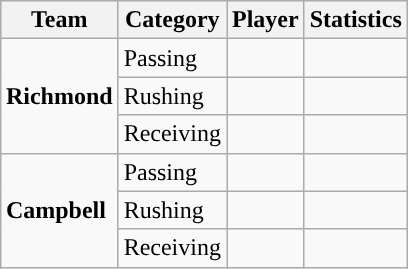<table class="wikitable" style="float: right;">
<tr>
<th>Team</th>
<th>Category</th>
<th>Player</th>
<th>Statistics</th>
</tr>
<tr>
<td rowspan=3><strong>Richmond</strong></td>
<td>Passing</td>
<td></td>
<td></td>
</tr>
<tr>
<td>Rushing</td>
<td></td>
<td></td>
</tr>
<tr>
<td>Receiving</td>
<td></td>
<td></td>
</tr>
<tr>
<td rowspan=3><strong>Campbell</strong></td>
<td>Passing</td>
<td></td>
<td></td>
</tr>
<tr>
<td>Rushing</td>
<td></td>
<td></td>
</tr>
<tr>
<td>Receiving</td>
<td></td>
<td></td>
</tr>
</table>
